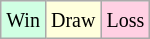<table class="wikitable">
<tr>
<td style="background:#d0ffe3;"><small>Win</small></td>
<td style="background:#ffffdd;"><small>Draw</small></td>
<td style="background:#ffd0e3;"><small>Loss</small></td>
</tr>
</table>
